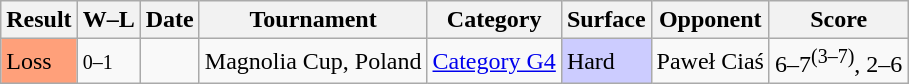<table class="sortable wikitable">
<tr>
<th>Result</th>
<th class="unsortable">W–L</th>
<th>Date</th>
<th>Tournament</th>
<th>Category</th>
<th>Surface</th>
<th>Opponent</th>
<th class="unsortable">Score</th>
</tr>
<tr>
<td bgcolor="FFA07A">Loss</td>
<td><small>0–1</small></td>
<td></td>
<td>Magnolia Cup, Poland</td>
<td><a href='#'>Category G4</a></td>
<td bgcolor="CCCCFF">Hard</td>
<td> Paweł Ciaś</td>
<td>6–7<sup>(3–7)</sup>, 2–6</td>
</tr>
</table>
